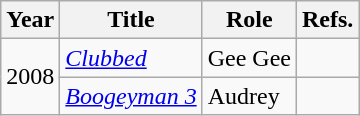<table class="wikitable sortable">
<tr>
<th>Year</th>
<th>Title</th>
<th>Role</th>
<th>Refs.</th>
</tr>
<tr>
<td rowspan=2>2008</td>
<td><em><a href='#'>Clubbed</a></em></td>
<td>Gee Gee</td>
<td></td>
</tr>
<tr>
<td><em><a href='#'>Boogeyman 3</a></em></td>
<td>Audrey</td>
<td></td>
</tr>
</table>
